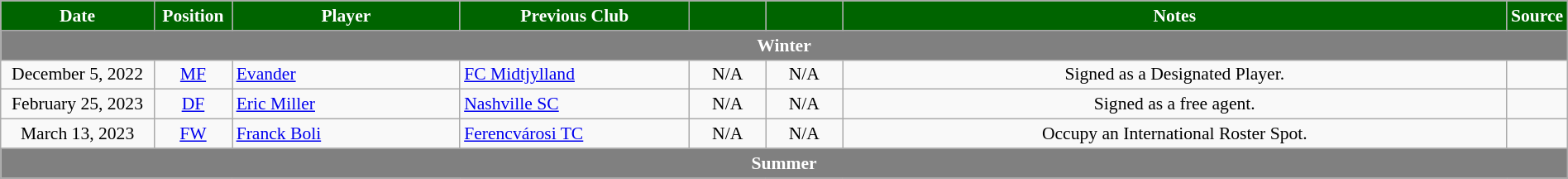<table class="wikitable" style="text-align:center; font-size:90%; width:100%;">
<tr>
<th style="background:darkgreen; color:white; text-align:center; width:10%">Date</th>
<th style="background:darkgreen; color:white; text-align:center; width:5%">Position</th>
<th style="background:darkgreen; color:white; text-align:center; width:15%">Player</th>
<th style="background:darkgreen; color:white; text-align:center; width:15%">Previous Club</th>
<th style="background:darkgreen; color:white; text-align:center; width:5%"></th>
<th style="background:darkgreen; color:white; text-align:center; width:5%"></th>
<th style="background:darkgreen; color:white; text-align:center; width:44%">Notes</th>
<th style="background:darkgreen; color:white; text-align:center; width:1%">Source</th>
</tr>
<tr>
<th colspan="8" style="background:gray; color:white; text-align:center;">Winter</th>
</tr>
<tr>
<td style="text-align:center;">December 5, 2022</td>
<td style="text-align:center;"><a href='#'>MF</a></td>
<td align=left> <a href='#'>Evander</a></td>
<td align=left> <a href='#'>FC Midtjylland</a></td>
<td style="text-align:center;">N/A</td>
<td style="text-align:center;">N/A</td>
<td>Signed as a Designated Player.</td>
<td style="text-align:center;"></td>
</tr>
<tr>
<td style="text-align:center;">February 25, 2023</td>
<td style="text-align:center;"><a href='#'>DF</a></td>
<td align=left> <a href='#'>Eric Miller</a></td>
<td align=left> <a href='#'>Nashville SC</a></td>
<td style="text-align:center;">N/A</td>
<td style="text-align:center;">N/A</td>
<td>Signed as a free agent.</td>
<td style="text-align:center;"></td>
</tr>
<tr>
<td style="text-align:center;">March 13, 2023</td>
<td style="text-align:center;"><a href='#'>FW</a></td>
<td align=left> <a href='#'>Franck Boli</a></td>
<td align=left> <a href='#'>Ferencvárosi TC</a></td>
<td style="text-align:center;">N/A</td>
<td style="text-align:center;">N/A</td>
<td>Occupy an International Roster Spot.</td>
<td style="text-align:center;"></td>
</tr>
<tr>
<th colspan="8" style="background:gray; color:white; text-align:center;">Summer</th>
</tr>
<tr>
</tr>
</table>
